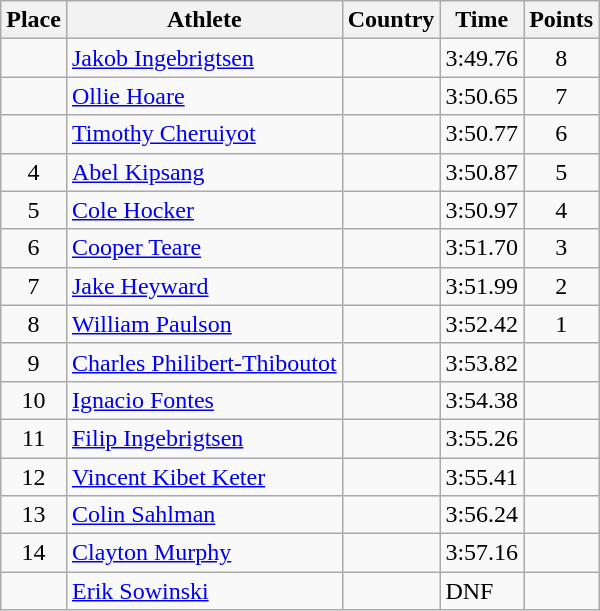<table class="wikitable">
<tr>
<th>Place</th>
<th>Athlete</th>
<th>Country</th>
<th>Time</th>
<th>Points</th>
</tr>
<tr>
<td align=center></td>
<td><a href='#'>Jakob Ingebrigtsen</a></td>
<td></td>
<td>3:49.76</td>
<td align=center>8</td>
</tr>
<tr>
<td align=center></td>
<td><a href='#'>Ollie Hoare</a></td>
<td></td>
<td>3:50.65</td>
<td align=center>7</td>
</tr>
<tr>
<td align=center></td>
<td><a href='#'>Timothy Cheruiyot</a></td>
<td></td>
<td>3:50.77</td>
<td align=center>6</td>
</tr>
<tr>
<td align=center>4</td>
<td><a href='#'>Abel Kipsang</a></td>
<td></td>
<td>3:50.87</td>
<td align=center>5</td>
</tr>
<tr>
<td align=center>5</td>
<td><a href='#'>Cole Hocker</a></td>
<td></td>
<td>3:50.97</td>
<td align=center>4</td>
</tr>
<tr>
<td align=center>6</td>
<td><a href='#'>Cooper Teare</a></td>
<td></td>
<td>3:51.70</td>
<td align=center>3</td>
</tr>
<tr>
<td align=center>7</td>
<td><a href='#'>Jake Heyward</a></td>
<td></td>
<td>3:51.99</td>
<td align=center>2</td>
</tr>
<tr>
<td align=center>8</td>
<td><a href='#'>William Paulson</a></td>
<td></td>
<td>3:52.42</td>
<td align=center>1</td>
</tr>
<tr>
<td align=center>9</td>
<td><a href='#'>Charles Philibert-Thiboutot</a></td>
<td></td>
<td>3:53.82</td>
<td align=center></td>
</tr>
<tr>
<td align=center>10</td>
<td><a href='#'>Ignacio Fontes</a></td>
<td></td>
<td>3:54.38</td>
<td align=center></td>
</tr>
<tr>
<td align=center>11</td>
<td><a href='#'>Filip Ingebrigtsen</a></td>
<td></td>
<td>3:55.26</td>
<td align=center></td>
</tr>
<tr>
<td align=center>12</td>
<td><a href='#'>Vincent Kibet Keter</a></td>
<td></td>
<td>3:55.41</td>
<td align=center></td>
</tr>
<tr>
<td align=center>13</td>
<td><a href='#'>Colin Sahlman</a></td>
<td></td>
<td>3:56.24</td>
<td align=center></td>
</tr>
<tr>
<td align=center>14</td>
<td><a href='#'>Clayton Murphy</a></td>
<td></td>
<td>3:57.16</td>
<td align=center></td>
</tr>
<tr>
<td align=center></td>
<td><a href='#'>Erik Sowinski</a></td>
<td></td>
<td>DNF</td>
<td align=center></td>
</tr>
</table>
